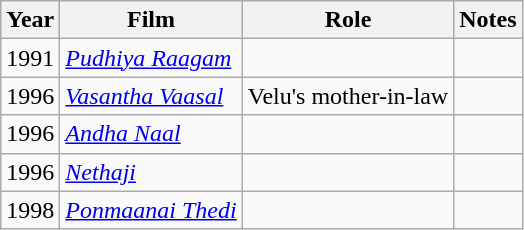<table class="wikitable sortable">
<tr>
<th>Year</th>
<th>Film</th>
<th>Role</th>
<th>Notes</th>
</tr>
<tr>
<td>1991</td>
<td><em><a href='#'>Pudhiya Raagam</a></em></td>
<td></td>
<td></td>
</tr>
<tr>
<td>1996</td>
<td><em><a href='#'>Vasantha Vaasal</a></em></td>
<td>Velu's mother-in-law</td>
<td></td>
</tr>
<tr>
<td>1996</td>
<td><em><a href='#'>Andha Naal</a></em></td>
<td></td>
<td></td>
</tr>
<tr>
<td>1996</td>
<td><em><a href='#'>Nethaji</a></em></td>
<td></td>
<td></td>
</tr>
<tr>
<td>1998</td>
<td><em><a href='#'>Ponmaanai Thedi</a></em></td>
<td></td>
<td></td>
</tr>
</table>
